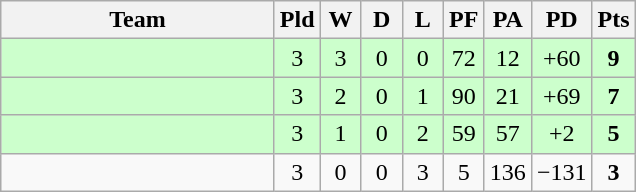<table class="wikitable" style="text-align:center;">
<tr>
<th width=175>Team</th>
<th width=20 abbr="Played">Pld</th>
<th width=20 abbr="Won">W</th>
<th width=20 abbr="Drawn">D</th>
<th width=20 abbr="Lost">L</th>
<th width=20 abbr="Points for">PF</th>
<th width=20 abbr="Points against">PA</th>
<th width=25 abbr="Points difference">PD</th>
<th width=20 abbr="Points">Pts</th>
</tr>
<tr bgcolor=ccffcc>
<td align=left></td>
<td>3</td>
<td>3</td>
<td>0</td>
<td>0</td>
<td>72</td>
<td>12</td>
<td>+60</td>
<td><strong>9</strong></td>
</tr>
<tr bgcolor=ccffcc>
<td align=left></td>
<td>3</td>
<td>2</td>
<td>0</td>
<td>1</td>
<td>90</td>
<td>21</td>
<td>+69</td>
<td><strong>7</strong></td>
</tr>
<tr bgcolor=ccffcc>
<td align=left></td>
<td>3</td>
<td>1</td>
<td>0</td>
<td>2</td>
<td>59</td>
<td>57</td>
<td>+2</td>
<td><strong>5</strong></td>
</tr>
<tr>
<td align=left></td>
<td>3</td>
<td>0</td>
<td>0</td>
<td>3</td>
<td>5</td>
<td>136</td>
<td>−131</td>
<td><strong>3</strong></td>
</tr>
</table>
